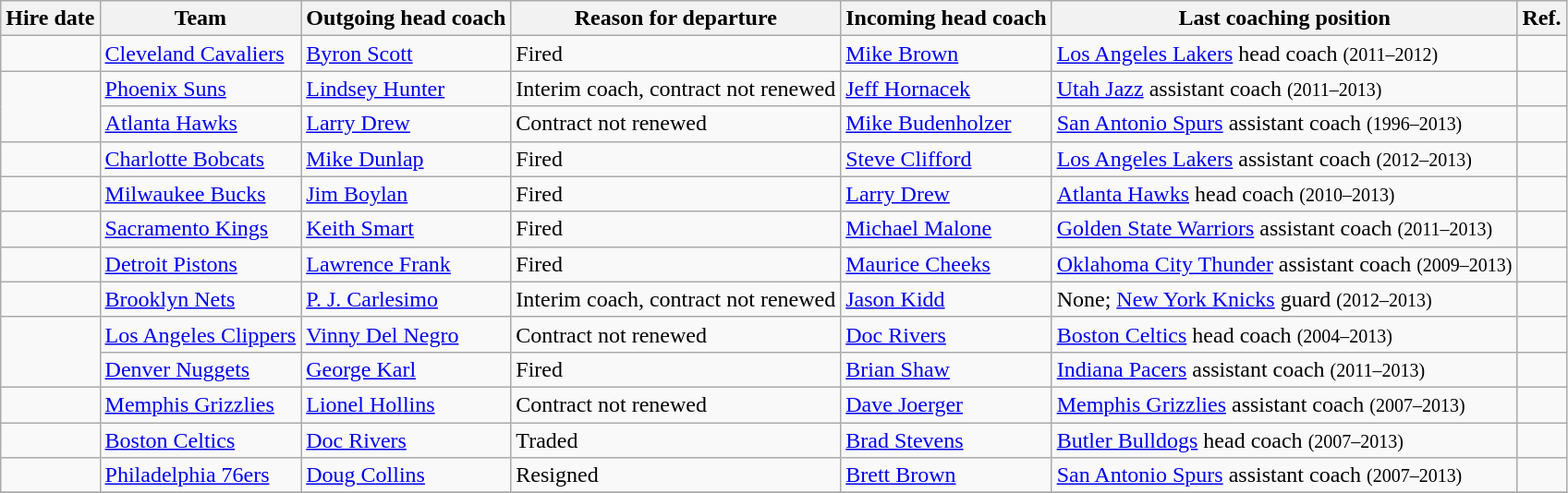<table class="wikitable sortable">
<tr>
<th>Hire date</th>
<th>Team</th>
<th>Outgoing head coach</th>
<th>Reason for departure</th>
<th>Incoming head coach</th>
<th class="unsortable">Last coaching position</th>
<th class="unsortable">Ref.</th>
</tr>
<tr>
<td align=center></td>
<td><a href='#'>Cleveland Cavaliers</a></td>
<td><a href='#'>Byron Scott</a></td>
<td>Fired</td>
<td><a href='#'>Mike Brown</a></td>
<td><a href='#'>Los Angeles Lakers</a> head coach <small>(2011–2012)</small></td>
<td align=center></td>
</tr>
<tr>
<td align=center rowspan=2></td>
<td><a href='#'>Phoenix Suns</a></td>
<td><a href='#'>Lindsey Hunter</a></td>
<td>Interim coach, contract not renewed</td>
<td><a href='#'>Jeff Hornacek</a></td>
<td><a href='#'>Utah Jazz</a> assistant coach <small>(2011–2013)</small></td>
<td align=center></td>
</tr>
<tr>
<td><a href='#'>Atlanta Hawks</a></td>
<td><a href='#'>Larry Drew</a></td>
<td>Contract not renewed</td>
<td><a href='#'>Mike Budenholzer</a></td>
<td><a href='#'>San Antonio Spurs</a> assistant coach <small>(1996–2013)</small></td>
<td align=center></td>
</tr>
<tr>
<td align=center></td>
<td><a href='#'>Charlotte Bobcats</a></td>
<td><a href='#'>Mike Dunlap</a></td>
<td>Fired</td>
<td><a href='#'>Steve Clifford</a></td>
<td><a href='#'>Los Angeles Lakers</a> assistant coach <small>(2012–2013)</small></td>
<td align=center></td>
</tr>
<tr>
<td align=center></td>
<td><a href='#'>Milwaukee Bucks</a></td>
<td><a href='#'>Jim Boylan</a></td>
<td>Fired</td>
<td><a href='#'>Larry Drew</a></td>
<td><a href='#'>Atlanta Hawks</a> head coach <small>(2010–2013)</small></td>
<td align=center></td>
</tr>
<tr>
<td align=center></td>
<td><a href='#'>Sacramento Kings</a></td>
<td><a href='#'>Keith Smart</a></td>
<td>Fired</td>
<td><a href='#'>Michael Malone</a></td>
<td><a href='#'>Golden State Warriors</a> assistant coach <small>(2011–2013)</small></td>
<td align=center></td>
</tr>
<tr>
<td align=center></td>
<td><a href='#'>Detroit Pistons</a></td>
<td><a href='#'>Lawrence Frank</a></td>
<td>Fired</td>
<td><a href='#'>Maurice Cheeks</a></td>
<td><a href='#'>Oklahoma City Thunder</a> assistant coach <small>(2009–2013)</small></td>
<td align=center></td>
</tr>
<tr>
<td align=center></td>
<td><a href='#'>Brooklyn Nets</a></td>
<td><a href='#'>P. J. Carlesimo</a></td>
<td>Interim coach, contract not renewed</td>
<td><a href='#'>Jason Kidd</a></td>
<td>None; <a href='#'>New York Knicks</a> guard <small>(2012–2013)</small></td>
<td align=center></td>
</tr>
<tr>
<td align=center rowspan=2></td>
<td><a href='#'>Los Angeles Clippers</a></td>
<td><a href='#'>Vinny Del Negro</a></td>
<td>Contract not renewed</td>
<td><a href='#'>Doc Rivers</a></td>
<td><a href='#'>Boston Celtics</a> head coach <small>(2004–2013)</small></td>
<td align=center></td>
</tr>
<tr>
<td><a href='#'>Denver Nuggets</a></td>
<td><a href='#'>George Karl</a></td>
<td>Fired</td>
<td><a href='#'>Brian Shaw</a></td>
<td><a href='#'>Indiana Pacers</a> assistant coach <small>(2011–2013)</small></td>
<td align=center></td>
</tr>
<tr>
<td align=center></td>
<td><a href='#'>Memphis Grizzlies</a></td>
<td><a href='#'>Lionel Hollins</a></td>
<td>Contract not renewed</td>
<td><a href='#'>Dave Joerger</a></td>
<td><a href='#'>Memphis Grizzlies</a> assistant coach <small>(2007–2013)</small></td>
<td align=center></td>
</tr>
<tr>
<td align=center></td>
<td><a href='#'>Boston Celtics</a></td>
<td><a href='#'>Doc Rivers</a></td>
<td>Traded</td>
<td><a href='#'>Brad Stevens</a></td>
<td><a href='#'>Butler Bulldogs</a> head coach <small>(2007–2013)</small></td>
<td align=center></td>
</tr>
<tr>
<td align=center></td>
<td><a href='#'>Philadelphia 76ers</a></td>
<td><a href='#'>Doug Collins</a></td>
<td>Resigned</td>
<td><a href='#'>Brett Brown</a></td>
<td><a href='#'>San Antonio Spurs</a> assistant coach <small>(2007–2013)</small></td>
<td align=center></td>
</tr>
<tr>
</tr>
</table>
